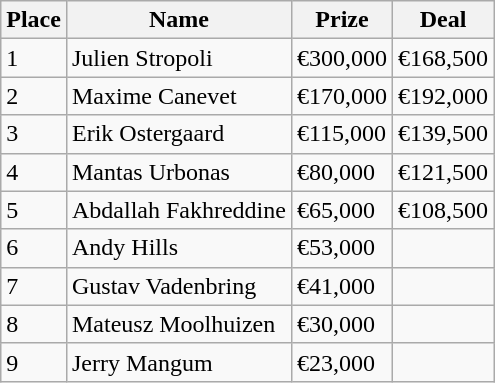<table class="wikitable">
<tr>
<th>Place</th>
<th>Name</th>
<th>Prize</th>
<th>Deal</th>
</tr>
<tr>
<td>1</td>
<td>Julien Stropoli</td>
<td>€300,000</td>
<td>€168,500</td>
</tr>
<tr>
<td>2</td>
<td>Maxime Canevet</td>
<td>€170,000</td>
<td>€192,000</td>
</tr>
<tr>
<td>3</td>
<td>Erik Ostergaard</td>
<td>€115,000</td>
<td>€139,500</td>
</tr>
<tr>
<td>4</td>
<td>Mantas Urbonas</td>
<td>€80,000</td>
<td>€121,500</td>
</tr>
<tr>
<td>5</td>
<td>Abdallah Fakhreddine</td>
<td>€65,000</td>
<td>€108,500</td>
</tr>
<tr>
<td>6</td>
<td>Andy Hills</td>
<td>€53,000</td>
<td></td>
</tr>
<tr>
<td>7</td>
<td>Gustav Vadenbring</td>
<td>€41,000</td>
<td></td>
</tr>
<tr>
<td>8</td>
<td>Mateusz Moolhuizen</td>
<td>€30,000</td>
<td></td>
</tr>
<tr>
<td>9</td>
<td>Jerry Mangum</td>
<td>€23,000</td>
<td></td>
</tr>
</table>
